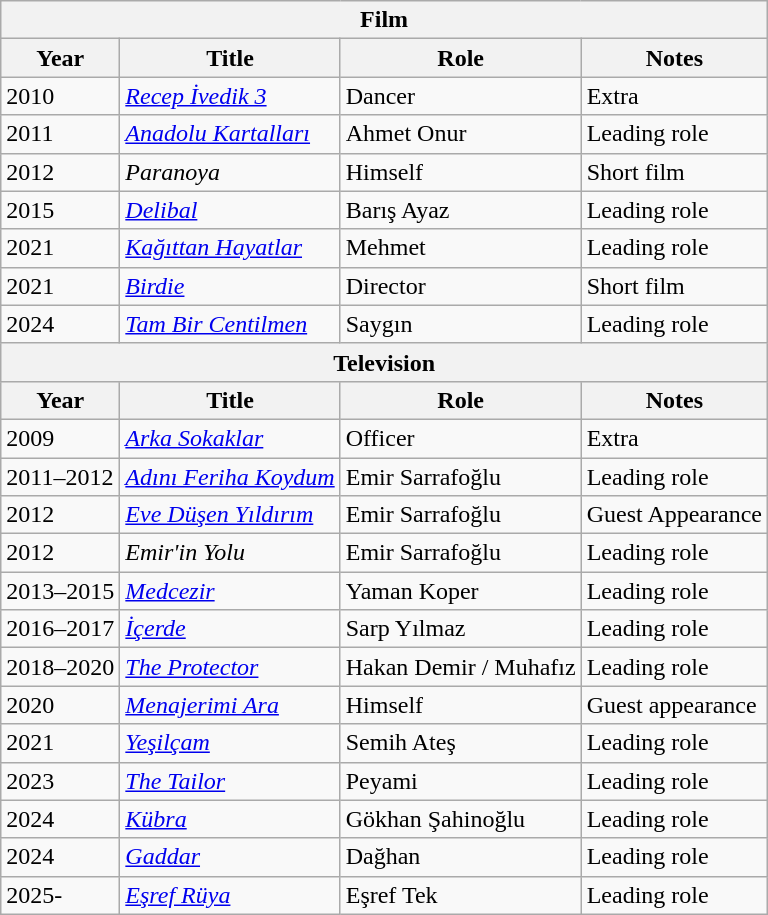<table class="wikitable">
<tr>
<th colspan="4">Film</th>
</tr>
<tr>
<th>Year</th>
<th>Title</th>
<th>Role</th>
<th>Notes</th>
</tr>
<tr>
<td>2010</td>
<td><em><a href='#'>Recep İvedik 3</a></em></td>
<td>Dancer</td>
<td>Extra</td>
</tr>
<tr>
<td>2011</td>
<td><em><a href='#'>Anadolu Kartalları</a></em></td>
<td>Ahmet Onur</td>
<td>Leading role</td>
</tr>
<tr>
<td>2012</td>
<td><em>Paranoya</em></td>
<td>Himself</td>
<td>Short film</td>
</tr>
<tr>
<td>2015</td>
<td><em><a href='#'>Delibal</a></em></td>
<td>Barış Ayaz</td>
<td>Leading role</td>
</tr>
<tr>
<td>2021</td>
<td><em><a href='#'>Kağıttan Hayatlar</a></em></td>
<td>Mehmet</td>
<td>Leading role</td>
</tr>
<tr>
<td>2021</td>
<td><em><a href='#'>Birdie</a></em></td>
<td>Director</td>
<td>Short film</td>
</tr>
<tr>
<td>2024</td>
<td><em><a href='#'>Tam Bir Centilmen</a></em></td>
<td>Saygın</td>
<td>Leading role</td>
</tr>
<tr>
<th colspan="4">Television</th>
</tr>
<tr>
<th>Year</th>
<th>Title</th>
<th>Role</th>
<th>Notes</th>
</tr>
<tr>
<td>2009</td>
<td><em><a href='#'>Arka Sokaklar</a></em></td>
<td>Officer</td>
<td>Extra</td>
</tr>
<tr>
<td>2011–2012</td>
<td><em><a href='#'>Adını Feriha Koydum</a></em></td>
<td>Emir Sarrafoğlu</td>
<td>Leading role</td>
</tr>
<tr>
<td>2012</td>
<td><em><a href='#'>Eve Düşen Yıldırım</a></em></td>
<td>Emir Sarrafoğlu</td>
<td>Guest Appearance</td>
</tr>
<tr>
<td>2012</td>
<td><em>Emir'in Yolu</em></td>
<td>Emir Sarrafoğlu</td>
<td>Leading role</td>
</tr>
<tr>
<td>2013–2015</td>
<td><em><a href='#'>Medcezir</a></em></td>
<td>Yaman Koper</td>
<td>Leading role</td>
</tr>
<tr>
<td>2016–2017</td>
<td><em><a href='#'>İçerde</a></em></td>
<td>Sarp Yılmaz</td>
<td>Leading role</td>
</tr>
<tr>
<td>2018–2020</td>
<td><em><a href='#'>The Protector</a></em></td>
<td>Hakan Demir / Muhafız</td>
<td>Leading role</td>
</tr>
<tr>
<td>2020</td>
<td><em><a href='#'>Menajerimi Ara</a></em></td>
<td>Himself</td>
<td>Guest appearance</td>
</tr>
<tr>
<td>2021</td>
<td><em><a href='#'>Yeşilçam</a></em></td>
<td>Semih Ateş</td>
<td>Leading role</td>
</tr>
<tr>
<td>2023</td>
<td><em><a href='#'>The Tailor</a></em></td>
<td>Peyami</td>
<td>Leading role</td>
</tr>
<tr>
<td>2024</td>
<td><em><a href='#'>Kübra</a></em></td>
<td>Gökhan Şahinoğlu</td>
<td>Leading role</td>
</tr>
<tr>
<td>2024</td>
<td><em><a href='#'>Gaddar</a></em></td>
<td>Dağhan</td>
<td>Leading role</td>
</tr>
<tr>
<td>2025-</td>
<td><em><a href='#'>Eşref Rüya</a></em></td>
<td>Eşref Tek</td>
<td>Leading role</td>
</tr>
</table>
